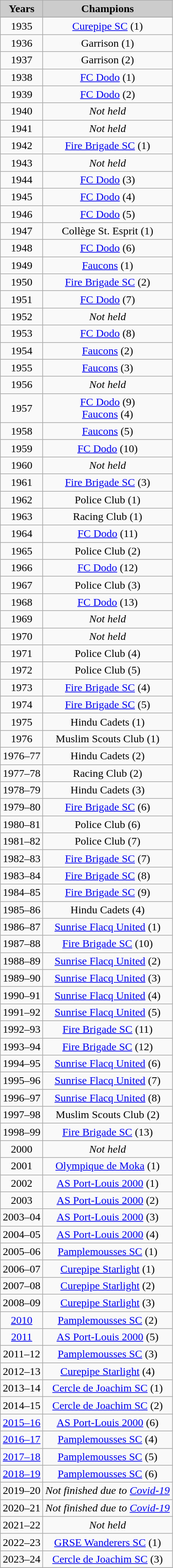<table class="wikitable" style="text-align: center;">
<tr bgcolor="#CCCCCC">
<td><strong>Years</strong></td>
<td><strong>Champions</strong></td>
</tr>
<tr bgcolor="#EFEFEF">
</tr>
<tr>
<td>1935</td>
<td><a href='#'>Curepipe SC</a> (1)</td>
</tr>
<tr>
<td>1936</td>
<td>Garrison (1)</td>
</tr>
<tr>
<td>1937</td>
<td>Garrison (2)</td>
</tr>
<tr>
<td>1938</td>
<td><a href='#'>FC Dodo</a> (1)</td>
</tr>
<tr>
<td>1939</td>
<td><a href='#'>FC Dodo</a> (2)</td>
</tr>
<tr>
<td>1940</td>
<td><em>Not held</em></td>
</tr>
<tr>
<td>1941</td>
<td><em>Not held</em></td>
</tr>
<tr>
<td>1942</td>
<td><a href='#'>Fire Brigade SC</a> (1)</td>
</tr>
<tr>
<td>1943</td>
<td><em>Not held</em></td>
</tr>
<tr>
<td>1944</td>
<td><a href='#'>FC Dodo</a> (3)</td>
</tr>
<tr>
<td>1945</td>
<td><a href='#'>FC Dodo</a> (4)</td>
</tr>
<tr>
<td>1946</td>
<td><a href='#'>FC Dodo</a> (5)</td>
</tr>
<tr>
<td>1947</td>
<td>Collège St. Esprit (1)</td>
</tr>
<tr>
<td>1948</td>
<td><a href='#'>FC Dodo</a> (6)</td>
</tr>
<tr>
<td>1949</td>
<td><a href='#'>Faucons</a> (1)</td>
</tr>
<tr>
<td>1950</td>
<td><a href='#'>Fire Brigade SC</a> (2)</td>
</tr>
<tr>
<td>1951</td>
<td><a href='#'>FC Dodo</a> (7)</td>
</tr>
<tr>
<td>1952</td>
<td><em>Not held</em></td>
</tr>
<tr>
<td>1953</td>
<td><a href='#'>FC Dodo</a> (8)</td>
</tr>
<tr>
<td>1954</td>
<td><a href='#'>Faucons</a> (2)</td>
</tr>
<tr>
<td>1955</td>
<td><a href='#'>Faucons</a> (3)</td>
</tr>
<tr>
<td>1956</td>
<td><em>Not held</em></td>
</tr>
<tr>
<td>1957</td>
<td><a href='#'>FC Dodo</a> (9) <br> <a href='#'>Faucons</a> (4)</td>
</tr>
<tr>
<td>1958</td>
<td><a href='#'>Faucons</a> (5)</td>
</tr>
<tr>
<td>1959</td>
<td><a href='#'>FC Dodo</a> (10)</td>
</tr>
<tr>
<td>1960</td>
<td><em>Not held</em></td>
</tr>
<tr>
<td>1961</td>
<td><a href='#'>Fire Brigade SC</a> (3)</td>
</tr>
<tr>
<td>1962</td>
<td>Police Club (1)</td>
</tr>
<tr>
<td>1963</td>
<td>Racing Club (1)</td>
</tr>
<tr>
<td>1964</td>
<td><a href='#'>FC Dodo</a> (11)</td>
</tr>
<tr>
<td>1965</td>
<td>Police Club (2)</td>
</tr>
<tr>
<td>1966</td>
<td><a href='#'>FC Dodo</a> (12)</td>
</tr>
<tr>
<td>1967</td>
<td>Police Club (3)</td>
</tr>
<tr>
<td>1968</td>
<td><a href='#'>FC Dodo</a> (13)</td>
</tr>
<tr>
<td>1969</td>
<td><em>Not held</em></td>
</tr>
<tr>
<td>1970</td>
<td><em>Not held</em></td>
</tr>
<tr>
<td>1971</td>
<td>Police Club (4)</td>
</tr>
<tr>
<td>1972</td>
<td>Police Club (5)</td>
</tr>
<tr>
<td>1973</td>
<td><a href='#'>Fire Brigade SC</a> (4)</td>
</tr>
<tr>
<td>1974</td>
<td><a href='#'>Fire Brigade SC</a> (5)</td>
</tr>
<tr>
<td>1975</td>
<td>Hindu Cadets (1)</td>
</tr>
<tr>
<td>1976</td>
<td>Muslim Scouts Club (1)</td>
</tr>
<tr>
<td>1976–77</td>
<td>Hindu Cadets (2)</td>
</tr>
<tr>
<td>1977–78</td>
<td>Racing Club (2)</td>
</tr>
<tr>
<td>1978–79</td>
<td>Hindu Cadets (3)</td>
</tr>
<tr>
<td>1979–80</td>
<td><a href='#'>Fire Brigade SC</a> (6)</td>
</tr>
<tr>
<td>1980–81</td>
<td>Police Club (6)</td>
</tr>
<tr>
<td>1981–82</td>
<td>Police Club (7)</td>
</tr>
<tr>
<td>1982–83</td>
<td><a href='#'>Fire Brigade SC</a> (7)</td>
</tr>
<tr>
<td>1983–84</td>
<td><a href='#'>Fire Brigade SC</a> (8)</td>
</tr>
<tr>
<td>1984–85</td>
<td><a href='#'>Fire Brigade SC</a> (9)</td>
</tr>
<tr>
<td>1985–86</td>
<td>Hindu Cadets (4)</td>
</tr>
<tr>
<td>1986–87</td>
<td><a href='#'>Sunrise Flacq United</a> (1)</td>
</tr>
<tr>
<td>1987–88</td>
<td><a href='#'>Fire Brigade SC</a> (10)</td>
</tr>
<tr>
<td>1988–89</td>
<td><a href='#'>Sunrise Flacq United</a> (2)</td>
</tr>
<tr>
<td>1989–90</td>
<td><a href='#'>Sunrise Flacq United</a> (3)</td>
</tr>
<tr>
<td>1990–91</td>
<td><a href='#'>Sunrise Flacq United</a> (4)</td>
</tr>
<tr>
<td>1991–92</td>
<td><a href='#'>Sunrise Flacq United</a> (5)</td>
</tr>
<tr>
<td>1992–93</td>
<td><a href='#'>Fire Brigade SC</a> (11)</td>
</tr>
<tr>
<td>1993–94</td>
<td><a href='#'>Fire Brigade SC</a> (12)</td>
</tr>
<tr>
<td>1994–95</td>
<td><a href='#'>Sunrise Flacq United</a> (6)</td>
</tr>
<tr>
<td>1995–96</td>
<td><a href='#'>Sunrise Flacq United</a> (7)</td>
</tr>
<tr>
<td>1996–97</td>
<td><a href='#'>Sunrise Flacq United</a> (8)</td>
</tr>
<tr>
<td>1997–98</td>
<td>Muslim Scouts Club (2)</td>
</tr>
<tr>
<td>1998–99</td>
<td><a href='#'>Fire Brigade SC</a> (13)</td>
</tr>
<tr>
<td>2000</td>
<td><em>Not held</em></td>
</tr>
<tr>
<td>2001</td>
<td><a href='#'>Olympique de Moka</a> (1)</td>
</tr>
<tr>
<td>2002</td>
<td><a href='#'>AS Port-Louis 2000</a> (1)</td>
</tr>
<tr>
<td>2003</td>
<td><a href='#'>AS Port-Louis 2000</a> (2)</td>
</tr>
<tr>
<td>2003–04</td>
<td><a href='#'>AS Port-Louis 2000</a> (3)</td>
</tr>
<tr>
<td>2004–05</td>
<td><a href='#'>AS Port-Louis 2000</a> (4)</td>
</tr>
<tr>
<td>2005–06</td>
<td><a href='#'>Pamplemousses SC</a> (1)</td>
</tr>
<tr>
<td>2006–07</td>
<td><a href='#'>Curepipe Starlight</a> (1)</td>
</tr>
<tr>
<td>2007–08</td>
<td><a href='#'>Curepipe Starlight</a> (2)</td>
</tr>
<tr>
<td>2008–09</td>
<td><a href='#'>Curepipe Starlight</a> (3)</td>
</tr>
<tr>
<td><a href='#'>2010</a></td>
<td><a href='#'>Pamplemousses SC</a> (2)</td>
</tr>
<tr>
<td><a href='#'>2011</a></td>
<td><a href='#'>AS Port-Louis 2000</a> (5)</td>
</tr>
<tr>
<td>2011–12</td>
<td><a href='#'>Pamplemousses SC</a> (3)</td>
</tr>
<tr>
<td>2012–13</td>
<td><a href='#'>Curepipe Starlight</a> (4)</td>
</tr>
<tr>
<td>2013–14</td>
<td><a href='#'>Cercle de Joachim SC</a> (1)</td>
</tr>
<tr>
<td>2014–15</td>
<td><a href='#'>Cercle de Joachim SC</a> (2)</td>
</tr>
<tr>
<td><a href='#'>2015–16</a></td>
<td><a href='#'>AS Port-Louis 2000</a> (6)</td>
</tr>
<tr>
<td><a href='#'>2016–17</a></td>
<td><a href='#'>Pamplemousses SC</a> (4)</td>
</tr>
<tr>
<td><a href='#'>2017–18</a></td>
<td><a href='#'>Pamplemousses SC</a> (5)</td>
</tr>
<tr>
<td><a href='#'>2018–19</a></td>
<td><a href='#'>Pamplemousses SC</a> (6)</td>
</tr>
<tr>
<td>2019–20</td>
<td><em>Not finished due to <a href='#'>Covid-19</a></em></td>
</tr>
<tr>
<td>2020–21</td>
<td><em>Not finished due to <a href='#'>Covid-19</a></em></td>
</tr>
<tr>
<td>2021–22</td>
<td><em>Not held</em></td>
</tr>
<tr>
<td>2022–23</td>
<td><a href='#'>GRSE Wanderers SC</a> (1)</td>
</tr>
<tr>
<td>2023–24</td>
<td><a href='#'>Cercle de Joachim SC</a> (3)</td>
</tr>
<tr>
</tr>
</table>
